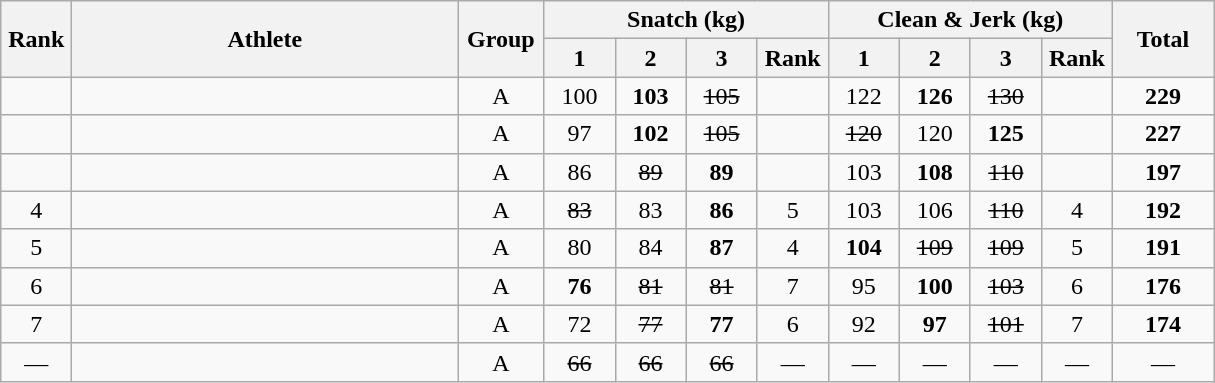<table class = "wikitable" style="text-align:center;">
<tr>
<th rowspan=2 width=40>Rank</th>
<th rowspan=2 width=250>Athlete</th>
<th rowspan=2 width=50>Group</th>
<th colspan=4>Snatch (kg)</th>
<th colspan=4>Clean & Jerk (kg)</th>
<th rowspan=2 width=60>Total</th>
</tr>
<tr>
<th width=40>1</th>
<th width=40>2</th>
<th width=40>3</th>
<th width=40>Rank</th>
<th width=40>1</th>
<th width=40>2</th>
<th width=40>3</th>
<th width=40>Rank</th>
</tr>
<tr>
<td></td>
<td align=left></td>
<td>A</td>
<td>100</td>
<td><strong>103</strong></td>
<td><s>105</s></td>
<td></td>
<td>122</td>
<td><strong>126</strong></td>
<td><s>130</s></td>
<td></td>
<td><strong>229</strong></td>
</tr>
<tr>
<td></td>
<td align=left></td>
<td>A</td>
<td>97</td>
<td><strong>102</strong></td>
<td><s>105</s></td>
<td></td>
<td><s>120</s></td>
<td>120</td>
<td><strong>125</strong></td>
<td></td>
<td><strong>227</strong></td>
</tr>
<tr>
<td></td>
<td align=left></td>
<td>A</td>
<td>86</td>
<td><s>89</s></td>
<td><strong>89</strong></td>
<td></td>
<td>103</td>
<td><strong>108</strong></td>
<td><s>110</s></td>
<td></td>
<td><strong>197</strong></td>
</tr>
<tr>
<td>4</td>
<td align=left></td>
<td>A</td>
<td><s>83</s></td>
<td>83</td>
<td><strong>86</strong></td>
<td>5</td>
<td>103</td>
<td>106</td>
<td><s>110</s></td>
<td>4</td>
<td><strong>192</strong></td>
</tr>
<tr>
<td>5</td>
<td align=left></td>
<td>A</td>
<td>80</td>
<td>84</td>
<td><strong>87</strong></td>
<td>4</td>
<td><strong>104</strong></td>
<td><s>109</s></td>
<td><s>109</s></td>
<td>5</td>
<td><strong>191</strong></td>
</tr>
<tr>
<td>6</td>
<td align=left></td>
<td>A</td>
<td><strong>76</strong></td>
<td><s>81</s></td>
<td><s>81</s></td>
<td>7</td>
<td>95</td>
<td><strong>100</strong></td>
<td><s>103</s></td>
<td>6</td>
<td><strong>176</strong></td>
</tr>
<tr>
<td>7</td>
<td align=left></td>
<td>A</td>
<td>72</td>
<td><s>77</s></td>
<td><strong>77</strong></td>
<td>6</td>
<td>92</td>
<td><strong>97</strong></td>
<td><s>101</s></td>
<td>7</td>
<td><strong>174</strong></td>
</tr>
<tr>
<td>—</td>
<td align=left></td>
<td>A</td>
<td><s>66</s></td>
<td><s>66</s></td>
<td><s>66</s></td>
<td>—</td>
<td>—</td>
<td>—</td>
<td>—</td>
<td>—</td>
<td>—</td>
</tr>
</table>
